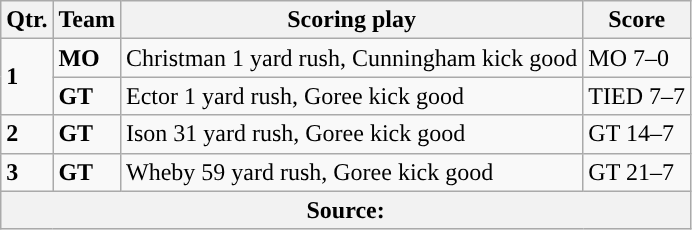<table class="wikitable">
<tr>
<th>Qtr.</th>
<th>Team</th>
<th>Scoring play</th>
<th>Score</th>
</tr>
<tr>
<td rowspan=2><strong>1</strong></td>
<td><strong>MO</strong></td>
<td>Christman 1 yard rush, Cunningham kick good</td>
<td>MO 7–0</td>
</tr>
<tr>
<td><strong>GT</strong></td>
<td>Ector 1 yard rush, Goree kick good</td>
<td>TIED 7–7</td>
</tr>
<tr>
<td><strong>2</strong></td>
<td><strong>GT</strong></td>
<td>Ison 31 yard rush, Goree kick good</td>
<td>GT 14–7</td>
</tr>
<tr>
<td><strong>3</strong></td>
<td><strong>GT</strong></td>
<td>Wheby 59 yard rush, Goree kick good</td>
<td>GT 21–7</td>
</tr>
<tr>
<th colspan=4>Source:</th>
</tr>
</table>
